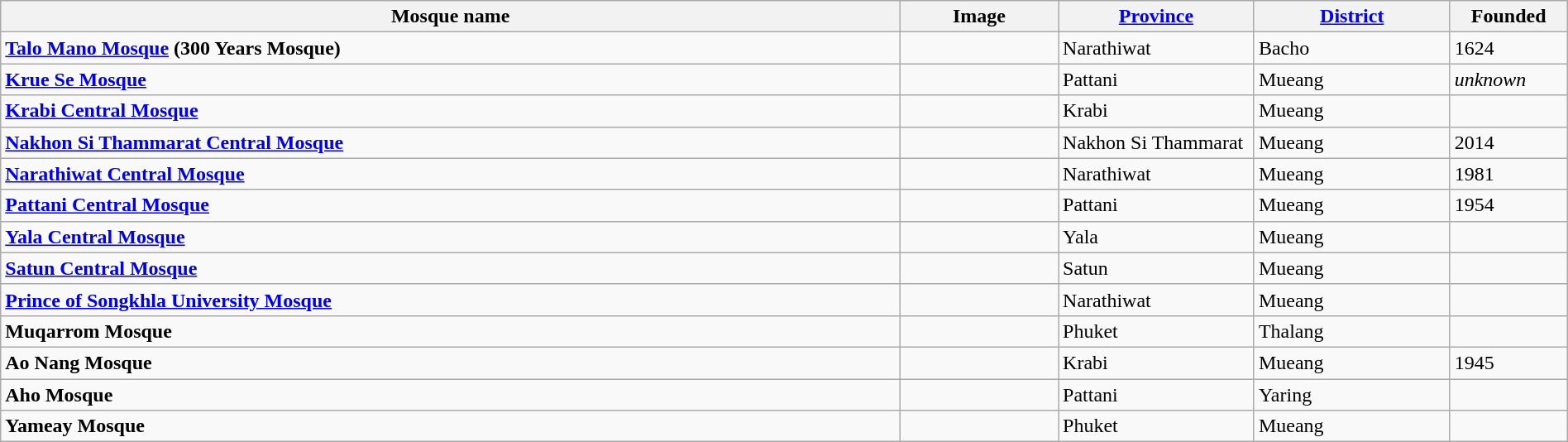<table class="wikitable sortable" width="100%">
<tr>
<th><strong>Mosque name</strong></th>
<th width="120px" class="unsortable"><strong>Image</strong></th>
<th width="12.5%"><a href='#'>Province</a></th>
<th width=12.5%><a href='#'>District</a></th>
<th width=7.5%><strong>Founded</strong></th>
</tr>
<tr>
<td><strong><a href='#'>Talo Mano Mosque</a> (300 Years Mosque)</strong></td>
<td></td>
<td>Narathiwat</td>
<td>Bacho</td>
<td>1624</td>
</tr>
<tr>
<td><strong><a href='#'>Krue Se Mosque</a></strong></td>
<td></td>
<td>Pattani</td>
<td>Mueang</td>
<td><em>unknown</em></td>
</tr>
<tr>
<td><strong><a href='#'>Krabi Central Mosque</a></strong></td>
<td></td>
<td>Krabi</td>
<td>Mueang</td>
<td></td>
</tr>
<tr>
<td><strong><a href='#'>Nakhon Si Thammarat Central Mosque</a></strong></td>
<td></td>
<td>Nakhon Si Thammarat</td>
<td>Mueang</td>
<td>2014</td>
</tr>
<tr>
<td><strong><a href='#'>Narathiwat Central Mosque</a></strong></td>
<td></td>
<td>Narathiwat</td>
<td>Mueang</td>
<td>1981</td>
</tr>
<tr>
<td><strong><a href='#'>Pattani Central Mosque</a></strong></td>
<td></td>
<td>Pattani</td>
<td>Mueang</td>
<td>1954</td>
</tr>
<tr>
<td><strong><a href='#'>Yala Central Mosque</a></strong></td>
<td></td>
<td>Yala</td>
<td>Mueang</td>
<td></td>
</tr>
<tr>
<td><strong><a href='#'>Satun Central Mosque</a></strong></td>
<td></td>
<td>Satun</td>
<td>Mueang</td>
<td></td>
</tr>
<tr>
<td><strong><a href='#'>Prince of Songkhla University Mosque</a></strong></td>
<td></td>
<td>Narathiwat</td>
<td>Mueang</td>
<td></td>
</tr>
<tr>
<td><strong>Muqarrom Mosque</strong></td>
<td></td>
<td>Phuket</td>
<td>Thalang</td>
<td></td>
</tr>
<tr>
<td><strong>Ao Nang Mosque</strong></td>
<td></td>
<td>Krabi</td>
<td>Mueang</td>
<td>1945</td>
</tr>
<tr>
<td><strong>Aho Mosque</strong></td>
<td></td>
<td>Pattani</td>
<td>Yaring</td>
<td></td>
</tr>
<tr>
<td><strong>Yameay Mosque</strong></td>
<td></td>
<td>Phuket</td>
<td>Mueang</td>
<td></td>
</tr>
</table>
